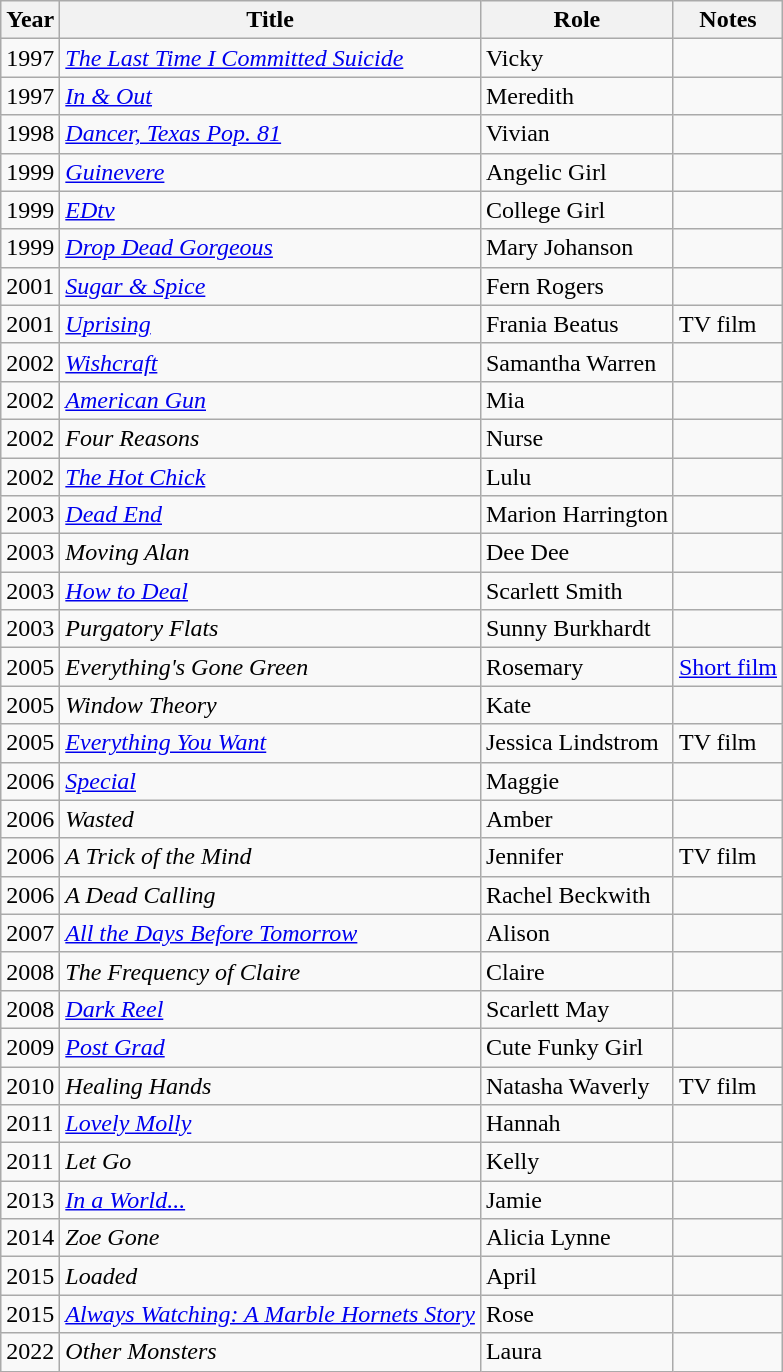<table class="wikitable sortable">
<tr>
<th>Year</th>
<th>Title</th>
<th>Role</th>
<th class="unsortable">Notes</th>
</tr>
<tr>
<td>1997</td>
<td><em><a href='#'>The Last Time I Committed Suicide</a></em></td>
<td>Vicky</td>
<td></td>
</tr>
<tr>
<td>1997</td>
<td><em><a href='#'>In & Out</a></em></td>
<td>Meredith</td>
<td></td>
</tr>
<tr>
<td>1998</td>
<td><em><a href='#'>Dancer, Texas Pop. 81</a></em></td>
<td>Vivian</td>
<td></td>
</tr>
<tr>
<td>1999</td>
<td><em><a href='#'>Guinevere</a></em></td>
<td>Angelic Girl</td>
<td></td>
</tr>
<tr>
<td>1999</td>
<td><em><a href='#'>EDtv</a></em></td>
<td>College Girl</td>
<td></td>
</tr>
<tr>
<td>1999</td>
<td><em><a href='#'>Drop Dead Gorgeous</a></em></td>
<td>Mary Johanson</td>
<td></td>
</tr>
<tr>
<td>2001</td>
<td><em><a href='#'>Sugar & Spice</a></em></td>
<td>Fern Rogers</td>
<td></td>
</tr>
<tr>
<td>2001</td>
<td><em><a href='#'>Uprising</a></em></td>
<td>Frania Beatus</td>
<td>TV film</td>
</tr>
<tr>
<td>2002</td>
<td><em><a href='#'>Wishcraft</a></em></td>
<td>Samantha Warren</td>
<td></td>
</tr>
<tr>
<td>2002</td>
<td><em><a href='#'>American Gun</a></em></td>
<td>Mia</td>
<td></td>
</tr>
<tr>
<td>2002</td>
<td><em>Four Reasons</em></td>
<td>Nurse</td>
<td></td>
</tr>
<tr>
<td>2002</td>
<td><em><a href='#'>The Hot Chick</a></em></td>
<td>Lulu</td>
<td></td>
</tr>
<tr>
<td>2003</td>
<td><em><a href='#'>Dead End</a></em></td>
<td>Marion Harrington</td>
<td></td>
</tr>
<tr>
<td>2003</td>
<td><em>Moving Alan</em></td>
<td>Dee Dee</td>
<td></td>
</tr>
<tr>
<td>2003</td>
<td><em><a href='#'>How to Deal</a></em></td>
<td>Scarlett Smith</td>
<td></td>
</tr>
<tr>
<td>2003</td>
<td><em>Purgatory Flats</em></td>
<td>Sunny Burkhardt</td>
<td></td>
</tr>
<tr>
<td>2005</td>
<td><em>Everything's Gone Green</em></td>
<td>Rosemary</td>
<td><a href='#'>Short film</a></td>
</tr>
<tr>
<td>2005</td>
<td><em>Window Theory</em></td>
<td>Kate</td>
<td></td>
</tr>
<tr>
<td>2005</td>
<td><em><a href='#'>Everything You Want</a></em></td>
<td>Jessica Lindstrom</td>
<td>TV film</td>
</tr>
<tr>
<td>2006</td>
<td><em><a href='#'>Special</a></em></td>
<td>Maggie</td>
<td></td>
</tr>
<tr>
<td>2006</td>
<td><em>Wasted</em></td>
<td>Amber</td>
<td></td>
</tr>
<tr>
<td>2006</td>
<td><em>A Trick of the Mind</em></td>
<td>Jennifer</td>
<td>TV film</td>
</tr>
<tr>
<td>2006</td>
<td><em>A Dead Calling</em></td>
<td>Rachel Beckwith</td>
<td></td>
</tr>
<tr>
<td>2007</td>
<td><em><a href='#'>All the Days Before Tomorrow</a></em></td>
<td>Alison</td>
<td></td>
</tr>
<tr>
<td>2008</td>
<td><em>The Frequency of Claire</em></td>
<td>Claire</td>
<td></td>
</tr>
<tr>
<td>2008</td>
<td><em><a href='#'>Dark Reel</a></em></td>
<td>Scarlett May</td>
<td></td>
</tr>
<tr>
<td>2009</td>
<td><em><a href='#'>Post Grad</a></em></td>
<td>Cute Funky Girl</td>
<td></td>
</tr>
<tr>
<td>2010</td>
<td><em>Healing Hands</em></td>
<td>Natasha Waverly</td>
<td>TV film</td>
</tr>
<tr>
<td>2011</td>
<td><em><a href='#'>Lovely Molly</a></em></td>
<td>Hannah</td>
<td></td>
</tr>
<tr>
<td>2011</td>
<td><em>Let Go</em></td>
<td>Kelly</td>
<td></td>
</tr>
<tr>
<td>2013</td>
<td><em><a href='#'>In a World...</a></em></td>
<td>Jamie</td>
<td></td>
</tr>
<tr>
<td>2014</td>
<td><em>Zoe Gone</em></td>
<td>Alicia Lynne</td>
<td></td>
</tr>
<tr>
<td>2015</td>
<td><em>Loaded</em></td>
<td>April</td>
<td></td>
</tr>
<tr>
<td>2015</td>
<td><em><a href='#'>Always Watching: A Marble Hornets Story</a></em></td>
<td>Rose</td>
<td></td>
</tr>
<tr>
<td>2022</td>
<td><em>Other Monsters</em></td>
<td>Laura</td>
<td></td>
</tr>
</table>
